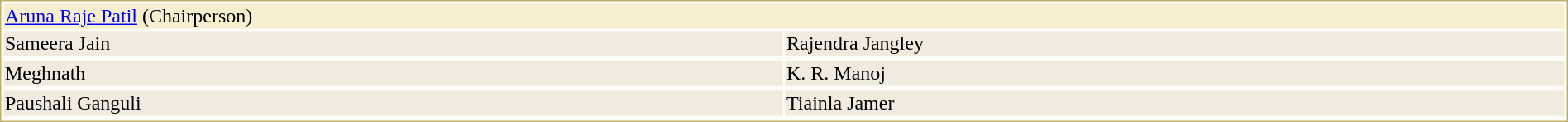<table style="width:100%;border: 1px solid #BEB168;background-color:#FDFCF6;">
<tr>
<td colspan="2" style="background-color:#F5EFD0;"> <a href='#'>Aruna Raje Patil</a> (Chairperson)</td>
</tr>
<tr style="background-color:#F0EADF;">
<td style="width:50%"> Sameera Jain</td>
<td style="width:50%"> Rajendra Jangley</td>
</tr>
<tr style="vertical-align:top;">
</tr>
<tr style="background-color:#F0EADF;">
<td style="width:50%"> Meghnath</td>
<td style="width:50%"> K. R. Manoj</td>
</tr>
<tr style="vertical-align:top;">
</tr>
<tr style="background-color:#F0EADF;">
<td style="width:50%"> Paushali Ganguli</td>
<td style="width:50%"> Tiainla Jamer</td>
</tr>
<tr style="vertical-align:top;">
</tr>
</table>
